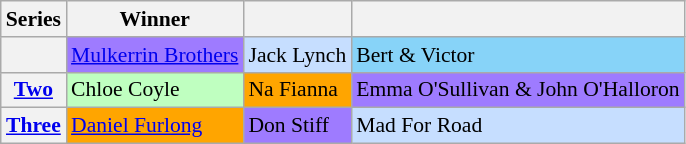<table class="wikitable" style="font-size:90%;">
<tr>
<th scope="col">Series</th>
<th scope="col">Winner</th>
<th scope="col"></th>
<th scope="col"></th>
</tr>
<tr>
<th scope="row"></th>
<td bgcolor="9E7BFF"><a href='#'>Mulkerrin Brothers</a></td>
<td bgcolor="C6DEFF">Jack Lynch</td>
<td bgcolor="87D3F8">Bert & Victor</td>
</tr>
<tr>
<th scope="row"><a href='#'>Two</a></th>
<td bgcolor="BFFFC0">Chloe Coyle</td>
<td bgcolor="FFA500">Na Fianna</td>
<td bgcolor="9E7BFF">Emma O'Sullivan & John O'Halloron</td>
</tr>
<tr>
<th scope="row"><a href='#'>Three</a></th>
<td bgcolor="FFA500"><a href='#'>Daniel Furlong</a></td>
<td bgcolor="9E7BFF">Don Stiff</td>
<td bgcolor="C6DEFF">Mad For Road</td>
</tr>
</table>
